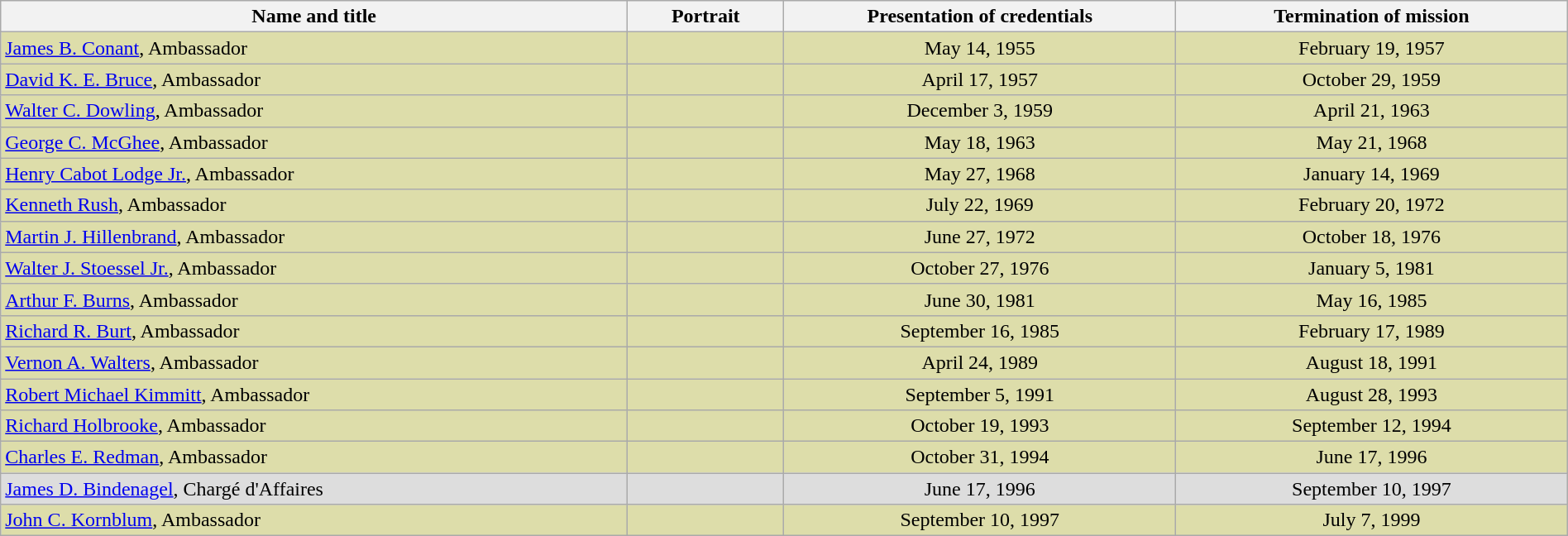<table class=wikitable style="width:100%">
<tr>
<th align=center valign=bottom width="40%">Name and title</th>
<th valign=bottom width="10%">Portrait</th>
<th valign=bottom width="25%">Presentation of credentials</th>
<th valign=bottom width="25%">Termination of mission</th>
</tr>
<tr bgcolor="#ddddaa">
<td><a href='#'>James B. Conant</a>, Ambassador</td>
<td align=center></td>
<td align=center>May 14, 1955</td>
<td align=center>February 19, 1957</td>
</tr>
<tr bgcolor="#ddddaa">
<td><a href='#'>David K. E. Bruce</a>, Ambassador</td>
<td align=center></td>
<td align=center>April 17, 1957</td>
<td align=center>October 29, 1959</td>
</tr>
<tr bgcolor="#ddddaa">
<td><a href='#'>Walter C. Dowling</a>, Ambassador</td>
<td align=center></td>
<td align=center>December 3, 1959</td>
<td align=center>April 21, 1963</td>
</tr>
<tr bgcolor="#ddddaa">
<td><a href='#'>George C. McGhee</a>, Ambassador</td>
<td align=center></td>
<td align=center>May 18, 1963</td>
<td align=center>May 21, 1968</td>
</tr>
<tr bgcolor="#ddddaa">
<td><a href='#'>Henry Cabot Lodge Jr.</a>, Ambassador</td>
<td align=center></td>
<td align=center>May 27, 1968</td>
<td align=center>January 14, 1969</td>
</tr>
<tr bgcolor="#ddddaa">
<td><a href='#'>Kenneth Rush</a>, Ambassador</td>
<td align=center></td>
<td align=center>July 22, 1969</td>
<td align=center>February 20, 1972</td>
</tr>
<tr bgcolor="#ddddaa">
<td><a href='#'>Martin J. Hillenbrand</a>, Ambassador</td>
<td align=center></td>
<td align=center>June 27, 1972</td>
<td align=center>October 18, 1976</td>
</tr>
<tr bgcolor="#ddddaa">
<td><a href='#'>Walter J. Stoessel Jr.</a>, Ambassador</td>
<td align=center></td>
<td align=center>October 27, 1976</td>
<td align=center>January 5, 1981</td>
</tr>
<tr bgcolor="#ddddaa">
<td><a href='#'>Arthur F. Burns</a>, Ambassador</td>
<td align=center></td>
<td align=center>June 30, 1981</td>
<td align=center>May 16, 1985</td>
</tr>
<tr bgcolor="#ddddaa">
<td><a href='#'>Richard R. Burt</a>, Ambassador</td>
<td align=center></td>
<td align=center>September 16, 1985</td>
<td align=center>February 17, 1989</td>
</tr>
<tr bgcolor="#ddddaa">
<td><a href='#'>Vernon A. Walters</a>, Ambassador</td>
<td align=center></td>
<td align=center>April 24, 1989</td>
<td align=center>August 18, 1991</td>
</tr>
<tr bgcolor="#ddddaa">
<td><a href='#'>Robert Michael Kimmitt</a>, Ambassador</td>
<td align=center></td>
<td align=center>September 5, 1991</td>
<td align=center>August 28, 1993</td>
</tr>
<tr bgcolor="#ddddaa">
<td><a href='#'>Richard Holbrooke</a>, Ambassador</td>
<td align=center></td>
<td align=center>October 19, 1993</td>
<td align=center>September 12, 1994</td>
</tr>
<tr bgcolor="#ddddaa">
<td><a href='#'>Charles E. Redman</a>, Ambassador</td>
<td align=center></td>
<td align=center>October 31, 1994</td>
<td align=center>June 17, 1996</td>
</tr>
<tr bgcolor="#dddddd">
<td><a href='#'>James D. Bindenagel</a>, Chargé d'Affaires</td>
<td align=center></td>
<td align=center>June 17, 1996</td>
<td align=center>September 10, 1997</td>
</tr>
<tr bgcolor="#ddddaa">
<td><a href='#'>John C. Kornblum</a>, Ambassador</td>
<td align=center></td>
<td align=center>September 10, 1997</td>
<td align=center>July 7, 1999</td>
</tr>
</table>
